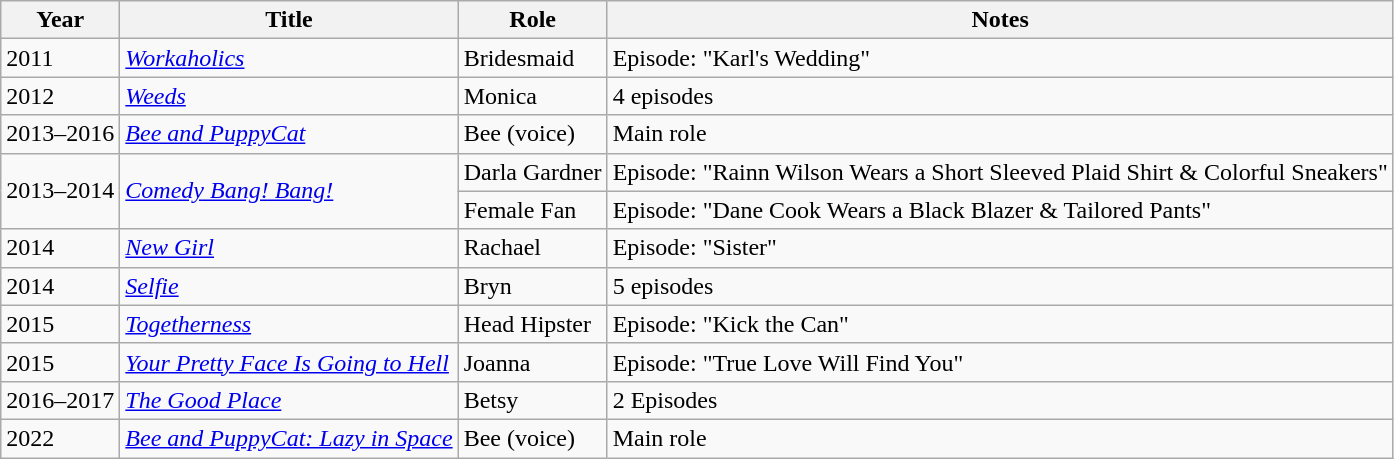<table class="wikitable sortable">
<tr>
<th>Year</th>
<th>Title</th>
<th>Role</th>
<th class="unsortable">Notes</th>
</tr>
<tr>
<td>2011</td>
<td><em><a href='#'>Workaholics</a></em></td>
<td>Bridesmaid</td>
<td>Episode: "Karl's Wedding"</td>
</tr>
<tr>
<td>2012</td>
<td><em><a href='#'>Weeds</a></em></td>
<td>Monica</td>
<td>4 episodes</td>
</tr>
<tr>
<td>2013–2016</td>
<td><em><a href='#'>Bee and PuppyCat</a></em></td>
<td>Bee (voice)</td>
<td>Main role</td>
</tr>
<tr>
<td rowspan="2">2013–2014</td>
<td rowspan="2"><em><a href='#'>Comedy Bang! Bang!</a></em></td>
<td>Darla Gardner</td>
<td>Episode: "Rainn Wilson Wears a Short Sleeved Plaid Shirt & Colorful Sneakers"</td>
</tr>
<tr>
<td>Female Fan</td>
<td>Episode: "Dane Cook Wears a Black Blazer & Tailored Pants"</td>
</tr>
<tr>
<td>2014</td>
<td><em><a href='#'>New Girl</a></em></td>
<td>Rachael</td>
<td>Episode: "Sister"</td>
</tr>
<tr>
<td>2014</td>
<td><em><a href='#'>Selfie</a></em></td>
<td>Bryn</td>
<td>5 episodes</td>
</tr>
<tr>
<td>2015</td>
<td><em><a href='#'>Togetherness</a></em></td>
<td>Head Hipster</td>
<td>Episode: "Kick the Can"</td>
</tr>
<tr>
<td>2015</td>
<td><em><a href='#'>Your Pretty Face Is Going to Hell</a></em></td>
<td>Joanna</td>
<td>Episode: "True Love Will Find You"</td>
</tr>
<tr>
<td>2016–2017</td>
<td><em><a href='#'>The Good Place</a></em></td>
<td>Betsy</td>
<td>2 Episodes</td>
</tr>
<tr>
<td>2022</td>
<td><em><a href='#'>Bee and PuppyCat: Lazy in Space</a></em></td>
<td>Bee (voice)</td>
<td>Main role</td>
</tr>
</table>
